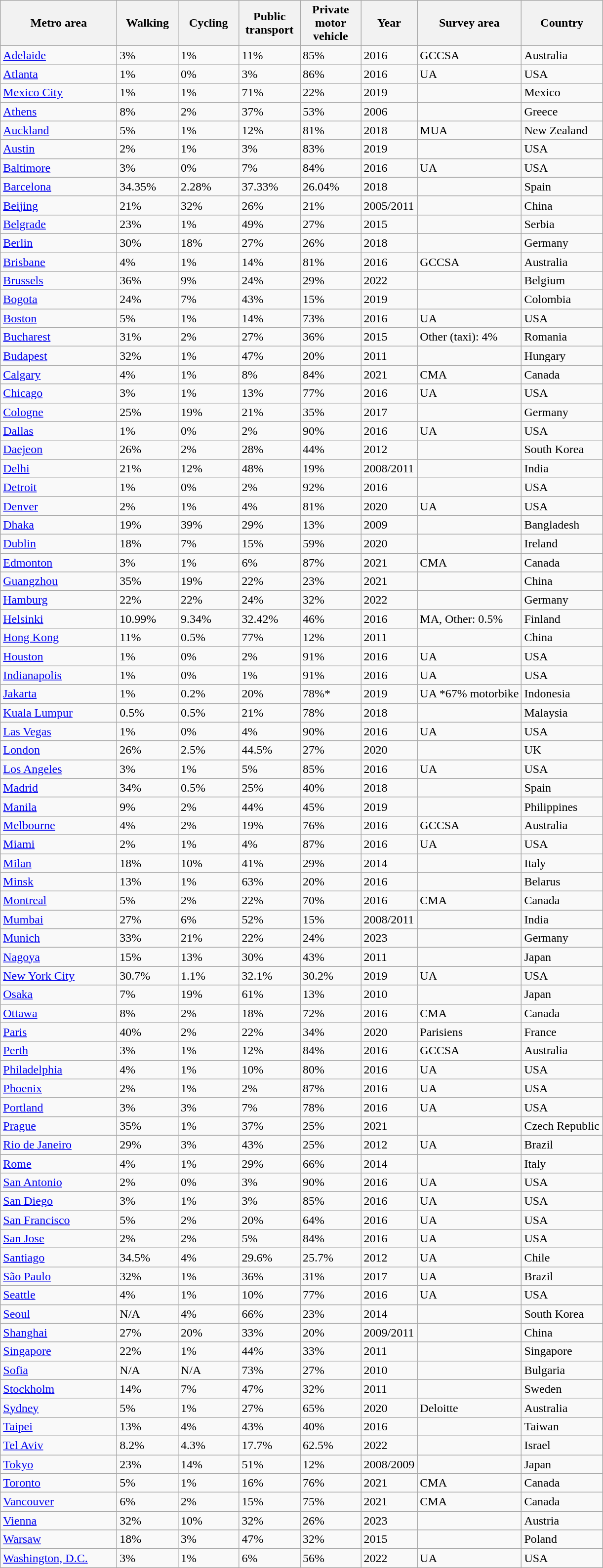<table class="wikitable sortable" border="1">
<tr>
<th width="150px">Metro area</th>
<th width="75px">Walking</th>
<th width="75px">Cycling</th>
<th width="75px">Public transport</th>
<th width="75px">Private motor vehicle</th>
<th>Year</th>
<th>Survey area</th>
<th>Country</th>
</tr>
<tr>
<td> <a href='#'>Adelaide</a></td>
<td>3%</td>
<td>1%</td>
<td>11%</td>
<td>85%</td>
<td>2016</td>
<td>GCCSA</td>
<td>Australia</td>
</tr>
<tr>
<td> <a href='#'>Atlanta</a></td>
<td>1%</td>
<td>0%</td>
<td>3%</td>
<td>86%</td>
<td>2016</td>
<td>UA</td>
<td>USA</td>
</tr>
<tr>
<td> <a href='#'>Mexico City</a></td>
<td>1%</td>
<td>1%</td>
<td>71%</td>
<td>22%</td>
<td>2019</td>
<td></td>
<td>Mexico</td>
</tr>
<tr>
<td> <a href='#'>Athens</a></td>
<td>8%</td>
<td>2%</td>
<td>37%</td>
<td>53%</td>
<td>2006</td>
<td></td>
<td>Greece</td>
</tr>
<tr>
<td> <a href='#'>Auckland</a></td>
<td>5%</td>
<td>1%</td>
<td>12%</td>
<td>81%</td>
<td>2018</td>
<td>MUA</td>
<td>New Zealand</td>
</tr>
<tr>
<td> <a href='#'>Austin</a></td>
<td>2%</td>
<td>1%</td>
<td>3%</td>
<td>83%</td>
<td>2019</td>
<td></td>
<td>USA</td>
</tr>
<tr>
<td> <a href='#'>Baltimore</a></td>
<td>3%</td>
<td>0%</td>
<td>7%</td>
<td>84%</td>
<td>2016</td>
<td>UA</td>
<td>USA</td>
</tr>
<tr>
<td> <a href='#'>Barcelona</a></td>
<td>34.35%</td>
<td>2.28%</td>
<td>37.33%</td>
<td>26.04%</td>
<td>2018</td>
<td></td>
<td>Spain</td>
</tr>
<tr>
<td> <a href='#'>Beijing</a></td>
<td>21%</td>
<td>32%</td>
<td>26%</td>
<td>21%</td>
<td>2005/2011</td>
<td></td>
<td>China</td>
</tr>
<tr>
<td> <a href='#'>Belgrade</a></td>
<td>23%</td>
<td>1%</td>
<td>49%</td>
<td>27%</td>
<td>2015</td>
<td></td>
<td>Serbia</td>
</tr>
<tr>
<td> <a href='#'>Berlin</a></td>
<td>30%</td>
<td>18%</td>
<td>27%</td>
<td>26%</td>
<td>2018</td>
<td></td>
<td>Germany</td>
</tr>
<tr>
<td> <a href='#'>Brisbane</a></td>
<td>4%</td>
<td>1%</td>
<td>14%</td>
<td>81%</td>
<td>2016</td>
<td>GCCSA</td>
<td>Australia</td>
</tr>
<tr>
<td> <a href='#'>Brussels</a></td>
<td>36%</td>
<td>9%</td>
<td>24%</td>
<td>29%</td>
<td>2022</td>
<td></td>
<td>Belgium</td>
</tr>
<tr>
<td> <a href='#'>Bogota</a></td>
<td>24%</td>
<td>7%</td>
<td>43%</td>
<td>15%</td>
<td>2019</td>
<td></td>
<td>Colombia</td>
</tr>
<tr>
<td> <a href='#'>Boston</a></td>
<td>5%</td>
<td>1%</td>
<td>14%</td>
<td>73%</td>
<td>2016</td>
<td>UA</td>
<td>USA</td>
</tr>
<tr>
<td> <a href='#'>Bucharest</a></td>
<td>31%</td>
<td>2%</td>
<td>27%</td>
<td>36%</td>
<td>2015</td>
<td>Other (taxi): 4%</td>
<td>Romania</td>
</tr>
<tr>
<td> <a href='#'>Budapest</a></td>
<td>32%</td>
<td>1%</td>
<td>47%</td>
<td>20%</td>
<td>2011</td>
<td></td>
<td>Hungary</td>
</tr>
<tr>
<td> <a href='#'>Calgary</a></td>
<td>4%</td>
<td>1%</td>
<td>8%</td>
<td>84%</td>
<td>2021 </td>
<td>CMA</td>
<td>Canada</td>
</tr>
<tr>
<td> <a href='#'>Chicago</a></td>
<td>3%</td>
<td>1%</td>
<td>13%</td>
<td>77%</td>
<td>2016</td>
<td>UA</td>
<td>USA</td>
</tr>
<tr>
<td> <a href='#'>Cologne</a></td>
<td>25%</td>
<td>19%</td>
<td>21%</td>
<td>35%</td>
<td>2017</td>
<td></td>
<td>Germany</td>
</tr>
<tr>
<td> <a href='#'>Dallas</a></td>
<td>1%</td>
<td>0%</td>
<td>2%</td>
<td>90%</td>
<td>2016</td>
<td>UA</td>
<td>USA</td>
</tr>
<tr>
<td> <a href='#'>Daejeon</a></td>
<td>26%</td>
<td>2%</td>
<td>28%</td>
<td>44%</td>
<td>2012</td>
<td></td>
<td>South Korea</td>
</tr>
<tr>
<td> <a href='#'>Delhi</a></td>
<td>21%</td>
<td>12%</td>
<td>48%</td>
<td>19%</td>
<td>2008/2011</td>
<td></td>
<td>India</td>
</tr>
<tr>
<td> <a href='#'>Detroit</a></td>
<td>1%</td>
<td>0%</td>
<td>2%</td>
<td>92%</td>
<td>2016</td>
<td></td>
<td>USA</td>
</tr>
<tr>
<td> <a href='#'>Denver</a></td>
<td>2%</td>
<td>1%</td>
<td>4%</td>
<td>81%</td>
<td>2020</td>
<td>UA</td>
<td>USA</td>
</tr>
<tr>
<td> <a href='#'>Dhaka</a></td>
<td>19%</td>
<td>39%</td>
<td>29%</td>
<td>13%</td>
<td>2009</td>
<td></td>
<td>Bangladesh</td>
</tr>
<tr>
<td> <a href='#'>Dublin</a></td>
<td>18%</td>
<td>7%</td>
<td>15%</td>
<td>59%</td>
<td>2020</td>
<td></td>
<td>Ireland</td>
</tr>
<tr>
<td> <a href='#'>Edmonton</a></td>
<td>3%</td>
<td>1%</td>
<td>6%</td>
<td>87%</td>
<td>2021 </td>
<td>CMA</td>
<td>Canada</td>
</tr>
<tr>
<td> <a href='#'>Guangzhou</a></td>
<td>35%</td>
<td>19%</td>
<td>22%</td>
<td>23%</td>
<td>2021</td>
<td></td>
<td>China</td>
</tr>
<tr>
<td> <a href='#'>Hamburg</a></td>
<td>22%</td>
<td>22%</td>
<td>24%</td>
<td>32%</td>
<td>2022</td>
<td></td>
<td>Germany</td>
</tr>
<tr>
<td> <a href='#'>Helsinki</a></td>
<td>10.99%</td>
<td>9.34%</td>
<td>32.42%</td>
<td>46%</td>
<td>2016</td>
<td>MA, Other: 0.5%</td>
<td>Finland</td>
</tr>
<tr>
<td> <a href='#'>Hong Kong</a></td>
<td>11%</td>
<td>0.5%</td>
<td>77%</td>
<td>12%</td>
<td>2011</td>
<td></td>
<td>China</td>
</tr>
<tr>
<td> <a href='#'>Houston</a></td>
<td>1%</td>
<td>0%</td>
<td>2%</td>
<td>91%</td>
<td>2016</td>
<td>UA</td>
<td>USA</td>
</tr>
<tr>
<td> <a href='#'>Indianapolis</a></td>
<td>1%</td>
<td>0%</td>
<td>1%</td>
<td>91%</td>
<td>2016</td>
<td>UA</td>
<td>USA</td>
</tr>
<tr>
<td> <a href='#'>Jakarta</a></td>
<td>1%</td>
<td>0.2%</td>
<td>20%</td>
<td>78%*</td>
<td>2019</td>
<td>UA *67% motorbike</td>
<td>Indonesia</td>
</tr>
<tr>
<td> <a href='#'>Kuala Lumpur</a></td>
<td>0.5%</td>
<td>0.5%</td>
<td>21%</td>
<td>78%</td>
<td>2018</td>
<td></td>
<td>Malaysia</td>
</tr>
<tr>
<td> <a href='#'>Las Vegas</a></td>
<td>1%</td>
<td>0%</td>
<td>4%</td>
<td>90%</td>
<td>2016</td>
<td>UA</td>
<td>USA</td>
</tr>
<tr>
<td> <a href='#'>London</a></td>
<td>26%</td>
<td>2.5%</td>
<td>44.5%</td>
<td>27%</td>
<td>2020</td>
<td></td>
<td>UK</td>
</tr>
<tr>
<td> <a href='#'>Los Angeles</a></td>
<td>3%</td>
<td>1%</td>
<td>5%</td>
<td>85%</td>
<td>2016</td>
<td>UA</td>
<td>USA</td>
</tr>
<tr>
<td> <a href='#'>Madrid</a></td>
<td>34%</td>
<td>0.5%</td>
<td>25%</td>
<td>40%</td>
<td>2018</td>
<td></td>
<td>Spain</td>
</tr>
<tr>
<td> <a href='#'>Manila</a></td>
<td>9%</td>
<td>2%</td>
<td>44%</td>
<td>45%</td>
<td>2019</td>
<td></td>
<td>Philippines</td>
</tr>
<tr>
<td> <a href='#'>Melbourne</a></td>
<td>4%</td>
<td>2%</td>
<td>19%</td>
<td>76%</td>
<td>2016</td>
<td>GCCSA</td>
<td>Australia</td>
</tr>
<tr>
<td> <a href='#'>Miami</a></td>
<td>2%</td>
<td>1%</td>
<td>4%</td>
<td>87%</td>
<td>2016</td>
<td>UA</td>
<td>USA</td>
</tr>
<tr>
<td> <a href='#'>Milan</a></td>
<td>18%</td>
<td>10%</td>
<td>41%</td>
<td>29%</td>
<td>2014</td>
<td></td>
<td>Italy</td>
</tr>
<tr>
<td> <a href='#'>Minsk</a></td>
<td>13%</td>
<td>1%</td>
<td>63%</td>
<td>20%</td>
<td>2016</td>
<td></td>
<td>Belarus</td>
</tr>
<tr>
<td> <a href='#'>Montreal</a></td>
<td>5%</td>
<td>2%</td>
<td>22%</td>
<td>70%</td>
<td>2016</td>
<td>CMA</td>
<td>Canada</td>
</tr>
<tr>
<td> <a href='#'>Mumbai</a></td>
<td>27%</td>
<td>6%</td>
<td>52%</td>
<td>15%</td>
<td>2008/2011</td>
<td></td>
<td>India</td>
</tr>
<tr>
<td> <a href='#'>Munich</a></td>
<td>33%</td>
<td>21%</td>
<td>22%</td>
<td>24%</td>
<td>2023</td>
<td></td>
<td>Germany</td>
</tr>
<tr>
<td> <a href='#'>Nagoya</a></td>
<td>15%</td>
<td>13%</td>
<td>30%</td>
<td>43%</td>
<td>2011</td>
<td></td>
<td>Japan</td>
</tr>
<tr>
<td> <a href='#'>New York City</a></td>
<td>30.7%</td>
<td>1.1%</td>
<td>32.1%</td>
<td>30.2%</td>
<td>2019</td>
<td>UA</td>
<td>USA</td>
</tr>
<tr>
<td> <a href='#'>Osaka</a></td>
<td>7%</td>
<td>19%</td>
<td>61%</td>
<td>13%</td>
<td>2010</td>
<td></td>
<td>Japan</td>
</tr>
<tr>
<td> <a href='#'>Ottawa</a></td>
<td>8%</td>
<td>2%</td>
<td>18%</td>
<td>72%</td>
<td>2016</td>
<td>CMA</td>
<td>Canada</td>
</tr>
<tr>
<td> <a href='#'>Paris</a></td>
<td>40%</td>
<td>2%</td>
<td>22%</td>
<td>34%</td>
<td>2020</td>
<td>Parisiens</td>
<td>France</td>
</tr>
<tr>
<td> <a href='#'>Perth</a></td>
<td>3%</td>
<td>1%</td>
<td>12%</td>
<td>84%</td>
<td>2016</td>
<td>GCCSA</td>
<td>Australia</td>
</tr>
<tr>
<td> <a href='#'>Philadelphia</a></td>
<td>4%</td>
<td>1%</td>
<td>10%</td>
<td>80%</td>
<td>2016</td>
<td>UA</td>
<td>USA</td>
</tr>
<tr>
<td> <a href='#'>Phoenix</a></td>
<td>2%</td>
<td>1%</td>
<td>2%</td>
<td>87%</td>
<td>2016</td>
<td>UA</td>
<td>USA</td>
</tr>
<tr>
<td> <a href='#'>Portland</a></td>
<td>3%</td>
<td>3%</td>
<td>7%</td>
<td>78%</td>
<td>2016</td>
<td>UA</td>
<td>USA</td>
</tr>
<tr>
<td> <a href='#'>Prague</a></td>
<td>35%</td>
<td>1%</td>
<td>37%</td>
<td>25%</td>
<td>2021</td>
<td></td>
<td>Czech Republic</td>
</tr>
<tr>
<td> <a href='#'>Rio de Janeiro</a></td>
<td>29%</td>
<td>3%</td>
<td>43%</td>
<td>25%</td>
<td>2012</td>
<td>UA</td>
<td>Brazil</td>
</tr>
<tr>
<td> <a href='#'>Rome</a></td>
<td>4%</td>
<td>1%</td>
<td>29%</td>
<td>66%</td>
<td>2014</td>
<td></td>
<td>Italy</td>
</tr>
<tr>
<td> <a href='#'>San Antonio</a></td>
<td>2%</td>
<td>0%</td>
<td>3%</td>
<td>90%</td>
<td>2016</td>
<td>UA</td>
<td>USA</td>
</tr>
<tr>
<td> <a href='#'>San Diego</a></td>
<td>3%</td>
<td>1%</td>
<td>3%</td>
<td>85%</td>
<td>2016</td>
<td>UA</td>
<td>USA</td>
</tr>
<tr>
<td> <a href='#'>San Francisco</a></td>
<td>5%</td>
<td>2%</td>
<td>20%</td>
<td>64%</td>
<td>2016</td>
<td>UA</td>
<td>USA</td>
</tr>
<tr>
<td> <a href='#'>San Jose</a></td>
<td>2%</td>
<td>2%</td>
<td>5%</td>
<td>84%</td>
<td>2016</td>
<td>UA</td>
<td>USA</td>
</tr>
<tr>
<td> <a href='#'>Santiago</a></td>
<td>34.5%</td>
<td>4%</td>
<td>29.6%</td>
<td>25.7%</td>
<td>2012</td>
<td>UA</td>
<td>Chile</td>
</tr>
<tr>
<td> <a href='#'>São Paulo</a></td>
<td>32%</td>
<td>1%</td>
<td>36%</td>
<td>31%</td>
<td>2017</td>
<td>UA</td>
<td>Brazil</td>
</tr>
<tr>
<td> <a href='#'>Seattle</a></td>
<td>4%</td>
<td>1%</td>
<td>10%</td>
<td>77%</td>
<td>2016</td>
<td>UA</td>
<td>USA</td>
</tr>
<tr>
<td> <a href='#'>Seoul</a></td>
<td>N/A</td>
<td>4%</td>
<td>66%</td>
<td>23%</td>
<td>2014</td>
<td></td>
<td>South Korea</td>
</tr>
<tr>
<td> <a href='#'>Shanghai</a></td>
<td>27%</td>
<td>20%</td>
<td>33%</td>
<td>20%</td>
<td>2009/2011</td>
<td></td>
<td>China</td>
</tr>
<tr>
<td> <a href='#'>Singapore</a></td>
<td>22%</td>
<td>1%</td>
<td>44%</td>
<td>33%</td>
<td>2011</td>
<td></td>
<td>Singapore</td>
</tr>
<tr>
<td> <a href='#'>Sofia</a></td>
<td>N/A</td>
<td>N/A</td>
<td>73%</td>
<td>27%</td>
<td>2010</td>
<td></td>
<td>Bulgaria</td>
</tr>
<tr>
<td> <a href='#'>Stockholm</a></td>
<td>14%</td>
<td>7%</td>
<td>47%</td>
<td>32%</td>
<td>2011</td>
<td></td>
<td>Sweden</td>
</tr>
<tr>
<td> <a href='#'>Sydney</a></td>
<td>5%</td>
<td>1%</td>
<td>27%</td>
<td>65%</td>
<td>2020</td>
<td>Deloitte</td>
<td>Australia</td>
</tr>
<tr>
<td> <a href='#'>Taipei</a></td>
<td>13%</td>
<td>4%</td>
<td>43%</td>
<td>40%</td>
<td>2016</td>
<td></td>
<td>Taiwan</td>
</tr>
<tr>
<td> <a href='#'>Tel Aviv</a></td>
<td>8.2%</td>
<td>4.3%</td>
<td>17.7%</td>
<td>62.5%</td>
<td>2022</td>
<td></td>
<td>Israel</td>
</tr>
<tr>
<td> <a href='#'>Tokyo</a></td>
<td>23%</td>
<td>14%</td>
<td>51%</td>
<td>12%</td>
<td>2008/2009</td>
<td></td>
<td>Japan</td>
</tr>
<tr>
<td> <a href='#'>Toronto</a></td>
<td>5%</td>
<td>1%</td>
<td>16%</td>
<td>76%</td>
<td>2021</td>
<td>CMA</td>
<td>Canada</td>
</tr>
<tr>
<td> <a href='#'>Vancouver</a></td>
<td>6%</td>
<td>2%</td>
<td>15%</td>
<td>75%</td>
<td>2021</td>
<td>CMA</td>
<td>Canada</td>
</tr>
<tr>
<td> <a href='#'>Vienna</a></td>
<td>32%</td>
<td>10%</td>
<td>32%</td>
<td>26%</td>
<td>2023</td>
<td></td>
<td>Austria</td>
</tr>
<tr>
<td> <a href='#'>Warsaw</a></td>
<td>18%</td>
<td>3%</td>
<td>47%</td>
<td>32%</td>
<td>2015</td>
<td></td>
<td>Poland</td>
</tr>
<tr>
<td> <a href='#'>Washington, D.C.</a></td>
<td>3%</td>
<td>1%</td>
<td>6%</td>
<td>56%</td>
<td>2022</td>
<td>UA</td>
<td>USA</td>
</tr>
</table>
